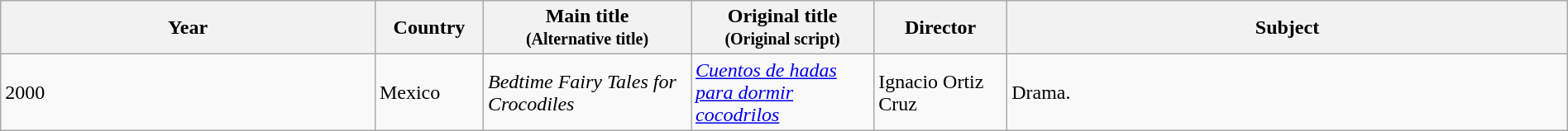<table class="wikitable sortable" style="width:100%;">
<tr>
<th>Year</th>
<th width= 80>Country</th>
<th class="unsortable" style="width:160px;">Main title<br><small>(Alternative title)</small></th>
<th class="unsortable" style="width:140px;">Original title<br><small>(Original script)</small></th>
<th width=100>Director</th>
<th class="unsortable">Subject</th>
</tr>
<tr>
<td>2000</td>
<td>Mexico</td>
<td><em>Bedtime Fairy Tales for Crocodiles</em></td>
<td><em><a href='#'>Cuentos de hadas para dormir cocodrilos</a></em></td>
<td>Ignacio Ortiz Cruz</td>
<td>Drama.</td>
</tr>
</table>
